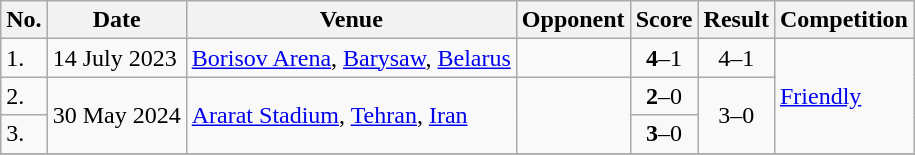<table class="wikitable">
<tr>
<th>No.</th>
<th>Date</th>
<th>Venue</th>
<th>Opponent</th>
<th>Score</th>
<th>Result</th>
<th>Competition</th>
</tr>
<tr>
<td>1.</td>
<td>14 July 2023</td>
<td><a href='#'>Borisov Arena</a>, <a href='#'>Barysaw</a>, <a href='#'>Belarus</a></td>
<td></td>
<td align=center><strong>4</strong>–1</td>
<td align=center>4–1</td>
<td rowspan=3><a href='#'>Friendly</a></td>
</tr>
<tr>
<td>2.</td>
<td rowspan=2>30 May 2024</td>
<td rowspan=2><a href='#'>Ararat Stadium</a>, <a href='#'>Tehran</a>, <a href='#'>Iran</a></td>
<td rowspan=2></td>
<td align=center><strong>2</strong>–0</td>
<td rowspan=2 align=center>3–0</td>
</tr>
<tr>
<td>3.</td>
<td align=center><strong>3</strong>–0</td>
</tr>
<tr>
</tr>
</table>
